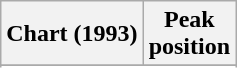<table class="wikitable sortable">
<tr>
<th align="left">Chart (1993)</th>
<th style="text-align:center;">Peak<br>position</th>
</tr>
<tr>
</tr>
<tr>
</tr>
</table>
